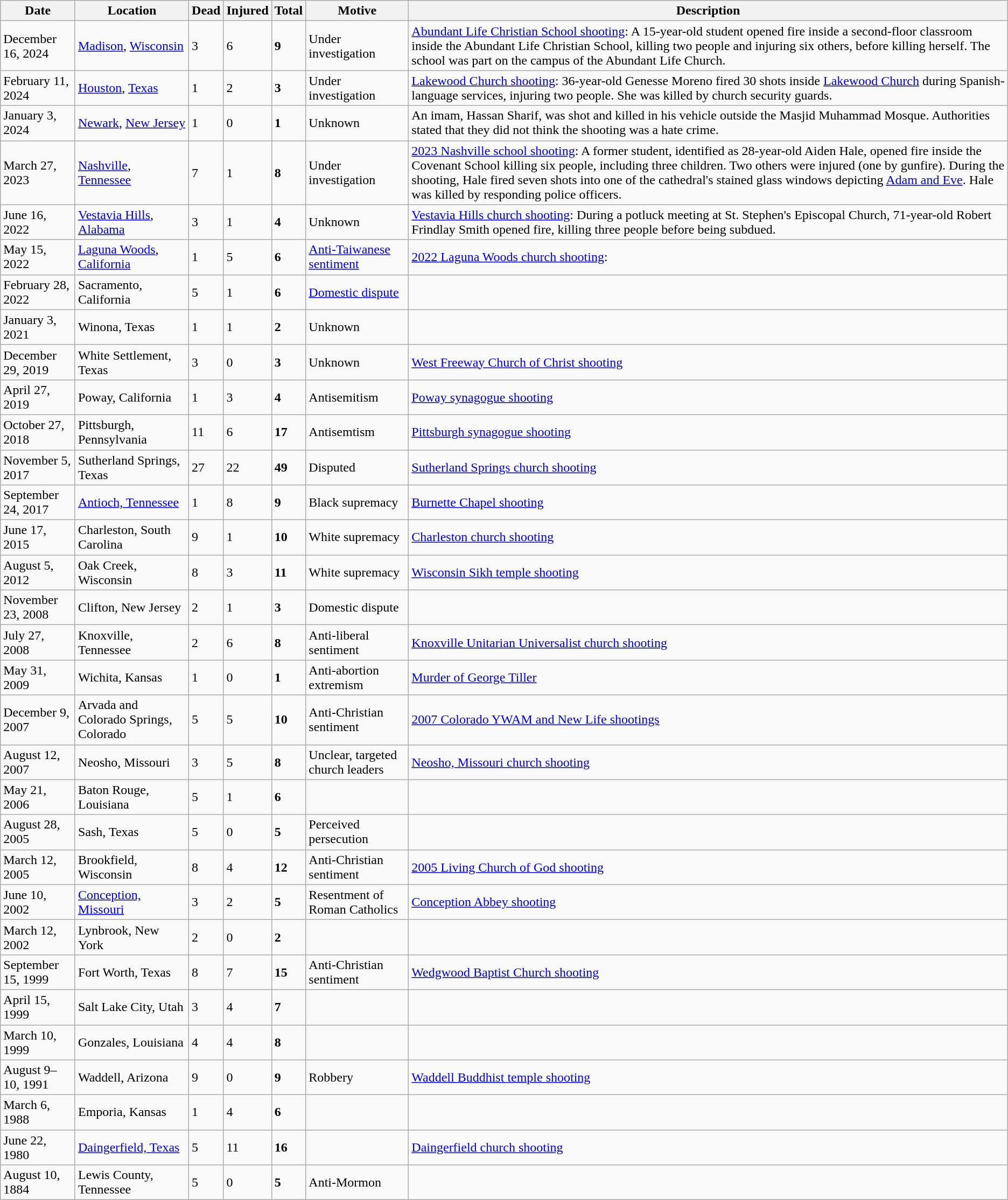<table class="wikitable">
<tr>
<th>Date</th>
<th>Location</th>
<th>Dead</th>
<th>Injured</th>
<th>Total</th>
<th>Motive</th>
<th>Description</th>
</tr>
<tr>
<td>December 16, 2024</td>
<td><a href='#'>Madison</a>, <a href='#'>Wisconsin</a></td>
<td>3</td>
<td>6</td>
<td><strong>9</strong></td>
<td>Under investigation</td>
<td><a href='#'>Abundant Life Christian School shooting</a>: A 15-year-old student opened fire inside a second-floor classroom inside the Abundant Life Christian School, killing two people and injuring six others, before killing herself. The school was part on the campus of the Abundant Life Church.</td>
</tr>
<tr>
<td>February 11, 2024</td>
<td><a href='#'>Houston</a>, <a href='#'>Texas</a></td>
<td>1</td>
<td>2</td>
<td><strong>3</strong></td>
<td>Under investigation</td>
<td><a href='#'>Lakewood Church shooting</a>: 36-year-old Genesse Moreno fired 30 shots inside <a href='#'>Lakewood Church</a> during Spanish-language services, injuring two people. She  was killed by church security guards.</td>
</tr>
<tr>
<td>January 3, 2024</td>
<td><a href='#'>Newark</a>, <a href='#'>New Jersey</a></td>
<td>1</td>
<td>0</td>
<td><strong>1</strong></td>
<td>Unknown</td>
<td>An imam, Hassan Sharif, was shot and killed in his vehicle outside the Masjid Muhammad Mosque. Authorities stated that they did not think the shooting was a hate crime.</td>
</tr>
<tr>
<td>March 27, 2023</td>
<td><a href='#'>Nashville</a>, <a href='#'>Tennessee</a></td>
<td>7</td>
<td>1</td>
<td><strong>8</strong></td>
<td>Under investigation</td>
<td><a href='#'>2023 Nashville school shooting</a>: A former student, identified as 28-year-old Aiden Hale, opened fire inside the Covenant School killing six people, including three children. Two others were injured (one by gunfire). During the shooting, Hale fired seven shots into one of the cathedral's stained glass windows depicting <a href='#'>Adam and Eve</a>. Hale was killed by responding police officers.</td>
</tr>
<tr>
<td>June 16, 2022</td>
<td><a href='#'>Vestavia Hills</a>, <a href='#'>Alabama</a></td>
<td>3</td>
<td>1</td>
<td><strong>4</strong></td>
<td>Unknown</td>
<td><a href='#'>Vestavia Hills church shooting</a>: During a potluck meeting at St. Stephen's Episcopal Church, 71-year-old Robert Frindlay Smith opened fire, killing three people before being subdued.</td>
</tr>
<tr>
<td>May 15, 2022</td>
<td><a href='#'>Laguna Woods</a>, <a href='#'>California</a></td>
<td>1</td>
<td>5</td>
<td><strong>6</strong></td>
<td><a href='#'>Anti-Taiwanese sentiment</a></td>
<td><a href='#'>2022 Laguna Woods church shooting</a>:</td>
</tr>
<tr>
<td>February 28, 2022</td>
<td>Sacramento, California</td>
<td>5</td>
<td>1</td>
<td><strong>6</strong></td>
<td><a href='#'>Domestic dispute</a></td>
<td></td>
</tr>
<tr>
<td>January 3, 2021</td>
<td>Winona, Texas</td>
<td>1</td>
<td>1</td>
<td><strong>2</strong></td>
<td>Unknown</td>
<td></td>
</tr>
<tr>
<td>December 29, 2019</td>
<td>White Settlement, Texas</td>
<td>3</td>
<td>0</td>
<td><strong>3</strong></td>
<td>Unknown</td>
<td><a href='#'>West Freeway Church of Christ shooting</a></td>
</tr>
<tr>
<td>April 27, 2019</td>
<td>Poway, California</td>
<td>1</td>
<td>3</td>
<td><strong>4</strong></td>
<td>Antisemitism</td>
<td><a href='#'>Poway synagogue shooting</a></td>
</tr>
<tr>
<td>October 27, 2018</td>
<td>Pittsburgh, Pennsylvania</td>
<td>11</td>
<td>6</td>
<td><strong>17</strong></td>
<td>Antisemtism</td>
<td><a href='#'>Pittsburgh synagogue shooting</a></td>
</tr>
<tr>
<td>November 5, 2017</td>
<td>Sutherland Springs, Texas</td>
<td>27</td>
<td>22</td>
<td><strong>49</strong></td>
<td>Disputed</td>
<td><a href='#'>Sutherland Springs church shooting</a></td>
</tr>
<tr>
<td>September 24, 2017</td>
<td><a href='#'>Antioch, Tennessee</a></td>
<td>1</td>
<td>8</td>
<td><strong>9</strong></td>
<td>Black supremacy</td>
<td><a href='#'>Burnette Chapel shooting</a></td>
</tr>
<tr>
<td>June 17, 2015</td>
<td>Charleston, South Carolina</td>
<td>9</td>
<td>1</td>
<td><strong>10</strong></td>
<td>White supremacy</td>
<td><a href='#'>Charleston church shooting</a></td>
</tr>
<tr>
<td>August 5, 2012</td>
<td>Oak Creek, Wisconsin</td>
<td>8</td>
<td>3</td>
<td><strong>11</strong></td>
<td>White supremacy</td>
<td><a href='#'>Wisconsin Sikh temple shooting</a></td>
</tr>
<tr>
<td>November 23, 2008</td>
<td>Clifton, New Jersey</td>
<td>2</td>
<td>1</td>
<td><strong>3</strong></td>
<td>Domestic dispute</td>
<td></td>
</tr>
<tr>
<td>July 27, 2008</td>
<td>Knoxville, Tennessee</td>
<td>2</td>
<td>6</td>
<td><strong>8</strong></td>
<td>Anti-liberal sentiment</td>
<td><a href='#'>Knoxville Unitarian Universalist church shooting</a></td>
</tr>
<tr>
<td>May 31, 2009</td>
<td>Wichita, Kansas</td>
<td>1</td>
<td>0</td>
<td><strong>1</strong></td>
<td>Anti-abortion extremism</td>
<td><a href='#'>Murder of George Tiller</a></td>
</tr>
<tr>
<td>December 9, 2007</td>
<td>Arvada and Colorado Springs, Colorado</td>
<td>5</td>
<td>5</td>
<td><strong>10</strong></td>
<td>Anti-Christian sentiment</td>
<td><a href='#'>2007 Colorado YWAM and New Life shootings</a></td>
</tr>
<tr>
<td>August 12, 2007</td>
<td>Neosho, Missouri</td>
<td>3</td>
<td>5</td>
<td><strong>8</strong></td>
<td>Unclear, targeted church leaders</td>
<td><a href='#'>Neosho, Missouri church shooting</a></td>
</tr>
<tr>
<td>May 21, 2006</td>
<td>Baton Rouge, Louisiana</td>
<td>5</td>
<td>1</td>
<td><strong>6</strong></td>
<td></td>
<td></td>
</tr>
<tr>
<td>August 28, 2005</td>
<td>Sash, Texas</td>
<td>5</td>
<td>0</td>
<td><strong>5</strong></td>
<td>Perceived persecution</td>
<td></td>
</tr>
<tr>
<td>March 12, 2005</td>
<td>Brookfield, Wisconsin</td>
<td>8</td>
<td>4</td>
<td><strong>12</strong></td>
<td>Anti-Christian sentiment</td>
<td><a href='#'>2005 Living Church of God shooting</a></td>
</tr>
<tr>
<td>June 10, 2002</td>
<td><a href='#'>Conception, Missouri</a></td>
<td>3</td>
<td>2</td>
<td><strong>5</strong></td>
<td>Resentment of Roman Catholics</td>
<td><a href='#'>Conception Abbey shooting</a></td>
</tr>
<tr>
<td>March 12, 2002</td>
<td>Lynbrook, New York</td>
<td>2</td>
<td>0</td>
<td><strong>2</strong></td>
<td></td>
<td></td>
</tr>
<tr>
<td>September 15, 1999</td>
<td>Fort Worth, Texas</td>
<td>8</td>
<td>7</td>
<td><strong>15</strong></td>
<td>Anti-Christian sentiment</td>
<td><a href='#'>Wedgwood Baptist Church shooting</a></td>
</tr>
<tr>
<td>April 15, 1999</td>
<td>Salt Lake City, Utah</td>
<td>3</td>
<td>4</td>
<td><strong>7</strong></td>
<td></td>
<td></td>
</tr>
<tr>
<td>March 10, 1999</td>
<td>Gonzales, Louisiana</td>
<td>4</td>
<td>4</td>
<td><strong>8</strong></td>
<td></td>
<td></td>
</tr>
<tr>
<td>August 9–10, 1991</td>
<td>Waddell, Arizona</td>
<td>9</td>
<td>0</td>
<td><strong>9</strong></td>
<td>Robbery</td>
<td><a href='#'>Waddell Buddhist temple shooting</a></td>
</tr>
<tr>
<td>March 6, 1988</td>
<td>Emporia, Kansas</td>
<td>1</td>
<td>4</td>
<td><strong>6</strong></td>
<td></td>
<td></td>
</tr>
<tr>
<td>June 22, 1980</td>
<td><a href='#'>Daingerfield, Texas</a></td>
<td>5</td>
<td>11</td>
<td><strong>16</strong></td>
<td></td>
<td><a href='#'>Daingerfield church shooting</a></td>
</tr>
<tr>
<td>August 10, 1884</td>
<td>Lewis County, Tennessee</td>
<td>5</td>
<td>0</td>
<td><strong>5</strong></td>
<td>Anti-Mormon</td>
<td></td>
</tr>
</table>
